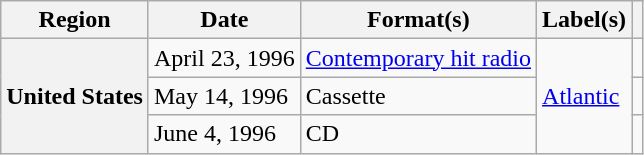<table class="wikitable plainrowheaders">
<tr>
<th scope="col">Region</th>
<th scope="col">Date</th>
<th scope="col">Format(s)</th>
<th scope="col">Label(s)</th>
<th scope="col"></th>
</tr>
<tr>
<th scope="row" rowspan="3">United States</th>
<td>April 23, 1996</td>
<td><a href='#'>Contemporary hit radio</a></td>
<td rowspan="3"><a href='#'>Atlantic</a></td>
<td></td>
</tr>
<tr>
<td>May 14, 1996</td>
<td>Cassette</td>
<td></td>
</tr>
<tr>
<td>June 4, 1996</td>
<td>CD</td>
<td></td>
</tr>
</table>
